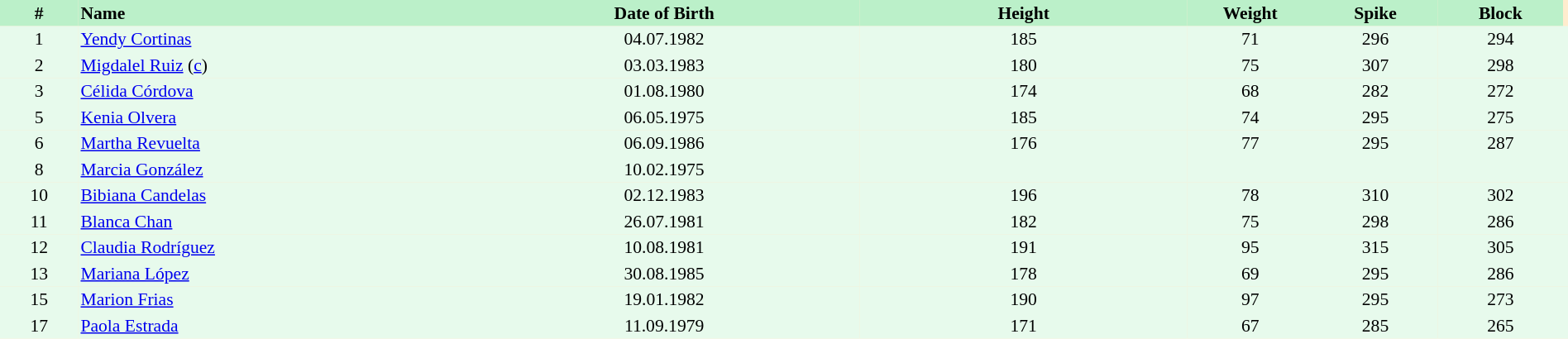<table border=0 cellpadding=2 cellspacing=0  |- bgcolor=#FFECCE style="text-align:center; font-size:90%;" width=100%>
<tr bgcolor=#BBF0C9>
<th width=5%>#</th>
<th width=25% align=left>Name</th>
<th width=25%>Date of Birth</th>
<th width=21%>Height</th>
<th width=8%>Weight</th>
<th width=8%>Spike</th>
<th width=8%>Block</th>
</tr>
<tr bgcolor=#E7FAEC>
<td>1</td>
<td align=left><a href='#'>Yendy Cortinas</a></td>
<td>04.07.1982</td>
<td>185</td>
<td>71</td>
<td>296</td>
<td>294</td>
<td></td>
</tr>
<tr bgcolor=#E7FAEC>
<td>2</td>
<td align=left><a href='#'>Migdalel Ruiz</a> (<a href='#'>c</a>)</td>
<td>03.03.1983</td>
<td>180</td>
<td>75</td>
<td>307</td>
<td>298</td>
<td></td>
</tr>
<tr bgcolor=#E7FAEC>
<td>3</td>
<td align=left><a href='#'>Célida Córdova</a></td>
<td>01.08.1980</td>
<td>174</td>
<td>68</td>
<td>282</td>
<td>272</td>
<td></td>
</tr>
<tr bgcolor=#E7FAEC>
<td>5</td>
<td align=left><a href='#'>Kenia Olvera</a></td>
<td>06.05.1975</td>
<td>185</td>
<td>74</td>
<td>295</td>
<td>275</td>
<td></td>
</tr>
<tr bgcolor=#E7FAEC>
<td>6</td>
<td align=left><a href='#'>Martha Revuelta</a></td>
<td>06.09.1986</td>
<td>176</td>
<td>77</td>
<td>295</td>
<td>287</td>
<td></td>
</tr>
<tr bgcolor=#E7FAEC>
<td>8</td>
<td align=left><a href='#'>Marcia González</a></td>
<td>10.02.1975</td>
<td></td>
<td></td>
<td></td>
<td></td>
<td></td>
</tr>
<tr bgcolor=#E7FAEC>
<td>10</td>
<td align=left><a href='#'>Bibiana Candelas</a></td>
<td>02.12.1983</td>
<td>196</td>
<td>78</td>
<td>310</td>
<td>302</td>
<td></td>
</tr>
<tr bgcolor=#E7FAEC>
<td>11</td>
<td align=left><a href='#'>Blanca Chan</a></td>
<td>26.07.1981</td>
<td>182</td>
<td>75</td>
<td>298</td>
<td>286</td>
<td></td>
</tr>
<tr bgcolor=#E7FAEC>
<td>12</td>
<td align=left><a href='#'>Claudia Rodríguez</a></td>
<td>10.08.1981</td>
<td>191</td>
<td>95</td>
<td>315</td>
<td>305</td>
<td></td>
</tr>
<tr bgcolor=#E7FAEC>
<td>13</td>
<td align=left><a href='#'>Mariana López</a></td>
<td>30.08.1985</td>
<td>178</td>
<td>69</td>
<td>295</td>
<td>286</td>
<td></td>
</tr>
<tr bgcolor=#E7FAEC>
<td>15</td>
<td align=left><a href='#'>Marion Frias</a></td>
<td>19.01.1982</td>
<td>190</td>
<td>97</td>
<td>295</td>
<td>273</td>
<td></td>
</tr>
<tr bgcolor=#E7FAEC>
<td>17</td>
<td align=left><a href='#'>Paola Estrada</a></td>
<td>11.09.1979</td>
<td>171</td>
<td>67</td>
<td>285</td>
<td>265</td>
<td></td>
</tr>
</table>
